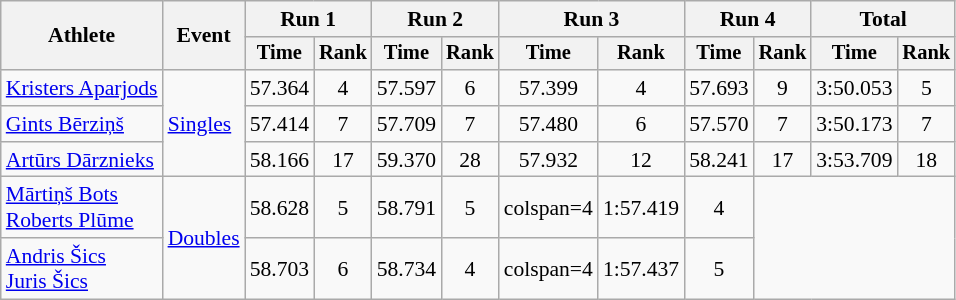<table class=wikitable style="text-align:center; font-size:90%">
<tr>
<th rowspan="2">Athlete</th>
<th rowspan="2">Event</th>
<th colspan=2>Run 1</th>
<th colspan=2>Run 2</th>
<th colspan=2>Run 3</th>
<th colspan=2>Run 4</th>
<th colspan=2>Total</th>
</tr>
<tr style="font-size:95%">
<th>Time</th>
<th>Rank</th>
<th>Time</th>
<th>Rank</th>
<th>Time</th>
<th>Rank</th>
<th>Time</th>
<th>Rank</th>
<th>Time</th>
<th>Rank</th>
</tr>
<tr>
<td align=left><a href='#'>Kristers Aparjods</a></td>
<td align=left rowspan=3><a href='#'>Singles</a></td>
<td>57.364</td>
<td>4</td>
<td>57.597</td>
<td>6</td>
<td>57.399</td>
<td>4</td>
<td>57.693</td>
<td>9</td>
<td>3:50.053</td>
<td>5</td>
</tr>
<tr>
<td align=left><a href='#'>Gints Bērziņš</a></td>
<td>57.414</td>
<td>7</td>
<td>57.709</td>
<td>7</td>
<td>57.480</td>
<td>6</td>
<td>57.570</td>
<td>7</td>
<td>3:50.173</td>
<td>7</td>
</tr>
<tr>
<td align=left><a href='#'>Artūrs Dārznieks</a></td>
<td>58.166</td>
<td>17</td>
<td>59.370</td>
<td>28</td>
<td>57.932</td>
<td>12</td>
<td>58.241</td>
<td>17</td>
<td>3:53.709</td>
<td>18</td>
</tr>
<tr>
<td align=left><a href='#'>Mārtiņš Bots</a><br><a href='#'>Roberts Plūme</a></td>
<td align=left rowspan=2><a href='#'>Doubles</a></td>
<td>58.628</td>
<td>5</td>
<td>58.791</td>
<td>5</td>
<td>colspan=4 </td>
<td>1:57.419</td>
<td>4</td>
</tr>
<tr>
<td align=left><a href='#'>Andris Šics</a><br><a href='#'>Juris Šics</a></td>
<td>58.703</td>
<td>6</td>
<td>58.734</td>
<td>4</td>
<td>colspan=4 </td>
<td>1:57.437</td>
<td>5</td>
</tr>
</table>
